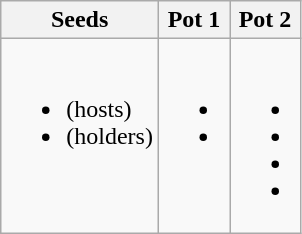<table class="wikitable">
<tr>
<th>Seeds</th>
<th>Pot 1</th>
<th>Pot 2</th>
</tr>
<tr>
<td valign=top><br><ul><li> (hosts)</li><li> (holders)</li></ul></td>
<td valign=top><br><ul><li></li><li></li></ul></td>
<td valign=top><br><ul><li></li><li></li><li></li><li></li></ul></td>
</tr>
</table>
